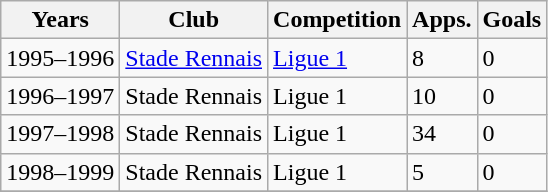<table class="wikitable">
<tr>
<th>Years</th>
<th>Club</th>
<th>Competition</th>
<th>Apps.</th>
<th>Goals</th>
</tr>
<tr>
<td>1995–1996</td>
<td><a href='#'>Stade Rennais</a></td>
<td><a href='#'>Ligue 1</a></td>
<td>8</td>
<td>0</td>
</tr>
<tr>
<td>1996–1997</td>
<td>Stade Rennais</td>
<td>Ligue 1</td>
<td>10</td>
<td>0</td>
</tr>
<tr>
<td>1997–1998</td>
<td>Stade Rennais</td>
<td>Ligue 1</td>
<td>34</td>
<td>0</td>
</tr>
<tr>
<td>1998–1999</td>
<td>Stade Rennais</td>
<td>Ligue 1</td>
<td>5</td>
<td>0</td>
</tr>
<tr>
</tr>
</table>
